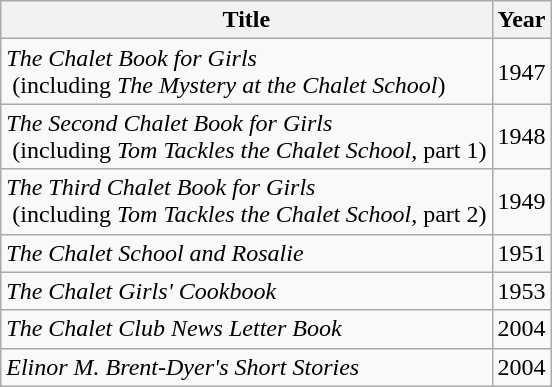<table class="wikitable">
<tr>
<th>Title</th>
<th>Year</th>
</tr>
<tr>
<td><em>The Chalet Book for Girls</em><br> (including <em>The Mystery at the Chalet School</em>)</td>
<td>1947</td>
</tr>
<tr>
<td id="tnote31"><em>The Second Chalet Book for Girls</em><br> (including <em>Tom Tackles the Chalet School</em>, part 1)</td>
<td>1948</td>
</tr>
<tr>
<td><em>The Third Chalet Book for Girls</em><br> (including <em>Tom Tackles the Chalet School</em>, part 2)</td>
<td>1949</td>
</tr>
<tr>
<td><em>The Chalet School and Rosalie</em></td>
<td>1951</td>
</tr>
<tr>
<td><em>The Chalet Girls' Cookbook</em></td>
<td>1953</td>
</tr>
<tr>
<td><em>The Chalet Club News Letter Book</em></td>
<td>2004</td>
</tr>
<tr>
<td><em>Elinor M. Brent-Dyer's Short Stories</em></td>
<td>2004</td>
</tr>
</table>
